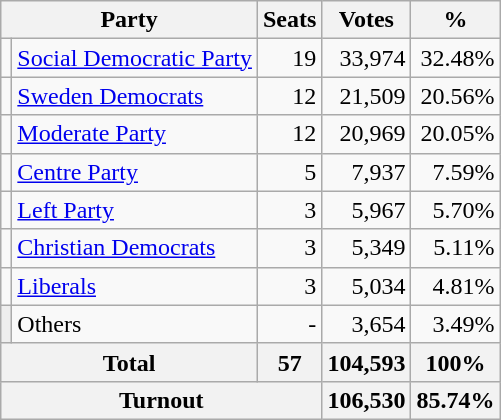<table class="wikitable">
<tr>
<th colspan=2>Party</th>
<th>Seats</th>
<th>Votes</th>
<th>%</th>
</tr>
<tr>
<td bgcolor=></td>
<td><a href='#'>Social Democratic Party</a></td>
<td align=right>19</td>
<td align=right>33,974</td>
<td align=right>32.48%</td>
</tr>
<tr>
<td bgcolor=></td>
<td><a href='#'>Sweden Democrats</a></td>
<td align=right>12</td>
<td align=right>21,509</td>
<td align=right>20.56%</td>
</tr>
<tr>
<td bgcolor=></td>
<td><a href='#'>Moderate Party</a></td>
<td align=right>12</td>
<td align=right>20,969</td>
<td align=right>20.05%</td>
</tr>
<tr>
<td bgcolor=></td>
<td><a href='#'>Centre Party</a></td>
<td align=right>5</td>
<td align=right>7,937</td>
<td align=right>7.59%</td>
</tr>
<tr>
<td bgcolor=></td>
<td><a href='#'>Left Party</a></td>
<td align=right>3</td>
<td align=right>5,967</td>
<td align=right>5.70%</td>
</tr>
<tr>
<td bgcolor=></td>
<td><a href='#'>Christian Democrats</a></td>
<td align=right>3</td>
<td align=right>5,349</td>
<td align=right>5.11%</td>
</tr>
<tr>
<td bgcolor=></td>
<td><a href='#'>Liberals</a></td>
<td align=right>3</td>
<td align=right>5,034</td>
<td align=right>4.81%</td>
</tr>
<tr>
<td bgcolor=#eeeeee></td>
<td>Others</td>
<td align=right>-</td>
<td align=right>3,654</td>
<td align=right>3.49%</td>
</tr>
<tr>
<th colspan=2>Total</th>
<th align=right>57</th>
<th align=right>104,593</th>
<th align=right>100%</th>
</tr>
<tr>
<th colspan=3>Turnout</th>
<th align=right>106,530</th>
<th align=right>85.74%</th>
</tr>
</table>
